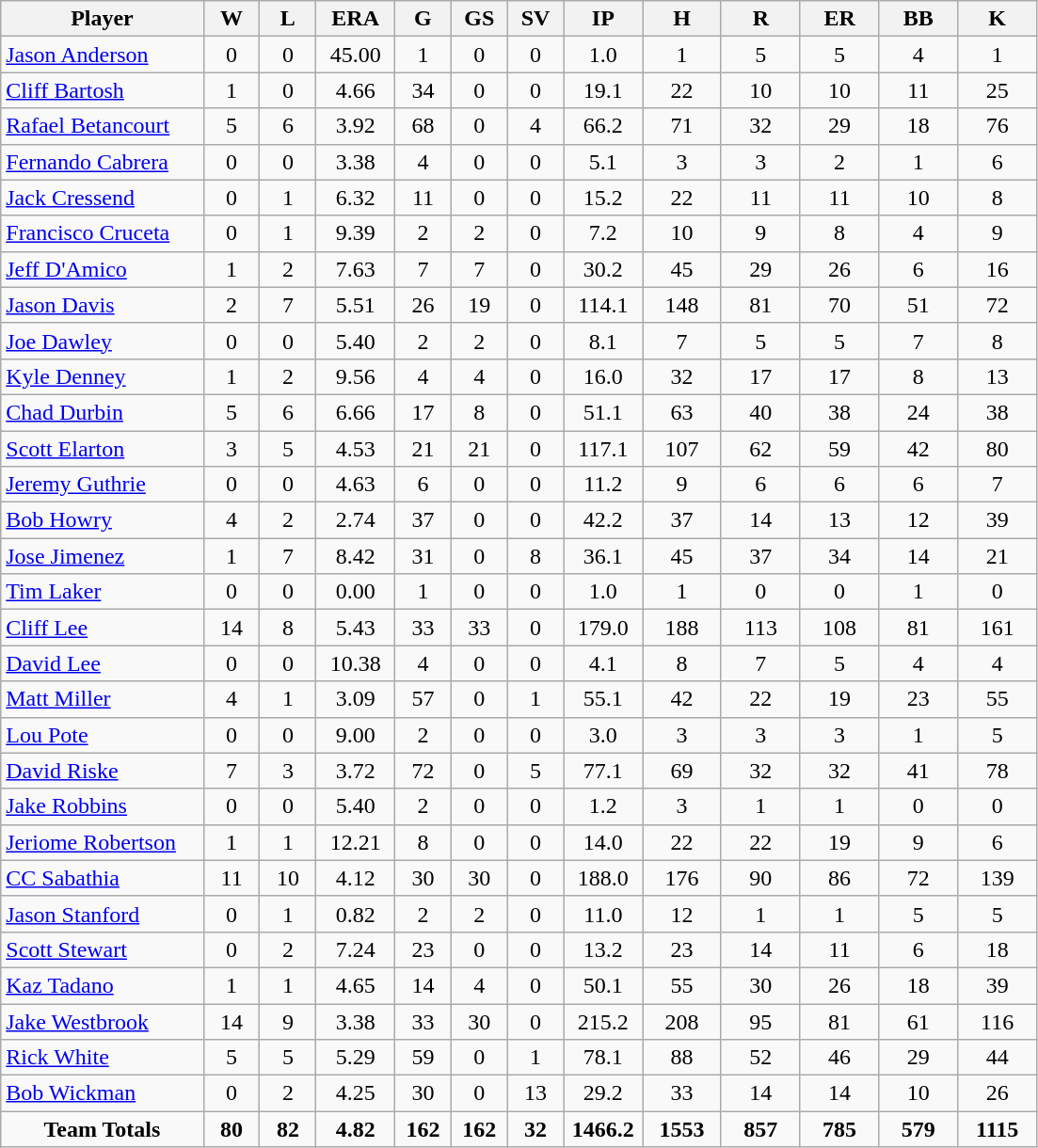<table class="wikitable" style="text-align:center">
<tr>
<th bgcolor="#DDDDFF" width="18%">Player</th>
<th bgcolor="#DDDDFF" width="5%">W</th>
<th bgcolor="#DDDDFF" width="5%">L</th>
<th bgcolor="#DDDDFF" width="7%">ERA</th>
<th bgcolor="#DDDDFF" width="5%">G</th>
<th bgcolor="#DDDDFF" width="5%">GS</th>
<th bgcolor="#DDDDFF" width="5%">SV</th>
<th bgcolor="#DDDDFF" width="7%">IP</th>
<th bgcolor="#DDDDFF" width="7%">H</th>
<th bgcolor="#DDDDFF" width="7%">R</th>
<th bgcolor="#DDDDFF" width="7%">ER</th>
<th bgcolor="#DDDDFF" width="7%">BB</th>
<th bgcolor="#DDDDFF" width="7%">K</th>
</tr>
<tr>
<td style="text-align:left"><a href='#'>Jason Anderson</a></td>
<td>0</td>
<td>0</td>
<td>45.00</td>
<td>1</td>
<td>0</td>
<td>0</td>
<td>1.0</td>
<td>1</td>
<td>5</td>
<td>5</td>
<td>4</td>
<td>1</td>
</tr>
<tr>
<td style="text-align:left"><a href='#'>Cliff Bartosh</a></td>
<td>1</td>
<td>0</td>
<td>4.66</td>
<td>34</td>
<td>0</td>
<td>0</td>
<td>19.1</td>
<td>22</td>
<td>10</td>
<td>10</td>
<td>11</td>
<td>25</td>
</tr>
<tr>
<td style="text-align:left"><a href='#'>Rafael Betancourt</a></td>
<td>5</td>
<td>6</td>
<td>3.92</td>
<td>68</td>
<td>0</td>
<td>4</td>
<td>66.2</td>
<td>71</td>
<td>32</td>
<td>29</td>
<td>18</td>
<td>76</td>
</tr>
<tr>
<td style="text-align:left"><a href='#'>Fernando Cabrera</a></td>
<td>0</td>
<td>0</td>
<td>3.38</td>
<td>4</td>
<td>0</td>
<td>0</td>
<td>5.1</td>
<td>3</td>
<td>3</td>
<td>2</td>
<td>1</td>
<td>6</td>
</tr>
<tr>
<td style="text-align:left"><a href='#'>Jack Cressend</a></td>
<td>0</td>
<td>1</td>
<td>6.32</td>
<td>11</td>
<td>0</td>
<td>0</td>
<td>15.2</td>
<td>22</td>
<td>11</td>
<td>11</td>
<td>10</td>
<td>8</td>
</tr>
<tr>
<td style="text-align:left"><a href='#'>Francisco Cruceta</a></td>
<td>0</td>
<td>1</td>
<td>9.39</td>
<td>2</td>
<td>2</td>
<td>0</td>
<td>7.2</td>
<td>10</td>
<td>9</td>
<td>8</td>
<td>4</td>
<td>9</td>
</tr>
<tr>
<td style="text-align:left"><a href='#'>Jeff D'Amico</a></td>
<td>1</td>
<td>2</td>
<td>7.63</td>
<td>7</td>
<td>7</td>
<td>0</td>
<td>30.2</td>
<td>45</td>
<td>29</td>
<td>26</td>
<td>6</td>
<td>16</td>
</tr>
<tr>
<td style="text-align:left"><a href='#'>Jason Davis</a></td>
<td>2</td>
<td>7</td>
<td>5.51</td>
<td>26</td>
<td>19</td>
<td>0</td>
<td>114.1</td>
<td>148</td>
<td>81</td>
<td>70</td>
<td>51</td>
<td>72</td>
</tr>
<tr>
<td style="text-align:left"><a href='#'>Joe Dawley</a></td>
<td>0</td>
<td>0</td>
<td>5.40</td>
<td>2</td>
<td>2</td>
<td>0</td>
<td>8.1</td>
<td>7</td>
<td>5</td>
<td>5</td>
<td>7</td>
<td>8</td>
</tr>
<tr>
<td style="text-align:left"><a href='#'>Kyle Denney</a></td>
<td>1</td>
<td>2</td>
<td>9.56</td>
<td>4</td>
<td>4</td>
<td>0</td>
<td>16.0</td>
<td>32</td>
<td>17</td>
<td>17</td>
<td>8</td>
<td>13</td>
</tr>
<tr>
<td style="text-align:left"><a href='#'>Chad Durbin</a></td>
<td>5</td>
<td>6</td>
<td>6.66</td>
<td>17</td>
<td>8</td>
<td>0</td>
<td>51.1</td>
<td>63</td>
<td>40</td>
<td>38</td>
<td>24</td>
<td>38</td>
</tr>
<tr>
<td style="text-align:left"><a href='#'>Scott Elarton</a></td>
<td>3</td>
<td>5</td>
<td>4.53</td>
<td>21</td>
<td>21</td>
<td>0</td>
<td>117.1</td>
<td>107</td>
<td>62</td>
<td>59</td>
<td>42</td>
<td>80</td>
</tr>
<tr>
<td style="text-align:left"><a href='#'>Jeremy Guthrie</a></td>
<td>0</td>
<td>0</td>
<td>4.63</td>
<td>6</td>
<td>0</td>
<td>0</td>
<td>11.2</td>
<td>9</td>
<td>6</td>
<td>6</td>
<td>6</td>
<td>7</td>
</tr>
<tr>
<td style="text-align:left"><a href='#'>Bob Howry</a></td>
<td>4</td>
<td>2</td>
<td>2.74</td>
<td>37</td>
<td>0</td>
<td>0</td>
<td>42.2</td>
<td>37</td>
<td>14</td>
<td>13</td>
<td>12</td>
<td>39</td>
</tr>
<tr>
<td style="text-align:left"><a href='#'>Jose Jimenez</a></td>
<td>1</td>
<td>7</td>
<td>8.42</td>
<td>31</td>
<td>0</td>
<td>8</td>
<td>36.1</td>
<td>45</td>
<td>37</td>
<td>34</td>
<td>14</td>
<td>21</td>
</tr>
<tr>
<td style="text-align:left"><a href='#'>Tim Laker</a></td>
<td>0</td>
<td>0</td>
<td>0.00</td>
<td>1</td>
<td>0</td>
<td>0</td>
<td>1.0</td>
<td>1</td>
<td>0</td>
<td>0</td>
<td>1</td>
<td>0</td>
</tr>
<tr>
<td style="text-align:left"><a href='#'>Cliff Lee</a></td>
<td>14</td>
<td>8</td>
<td>5.43</td>
<td>33</td>
<td>33</td>
<td>0</td>
<td>179.0</td>
<td>188</td>
<td>113</td>
<td>108</td>
<td>81</td>
<td>161</td>
</tr>
<tr>
<td style="text-align:left"><a href='#'>David Lee</a></td>
<td>0</td>
<td>0</td>
<td>10.38</td>
<td>4</td>
<td>0</td>
<td>0</td>
<td>4.1</td>
<td>8</td>
<td>7</td>
<td>5</td>
<td>4</td>
<td>4</td>
</tr>
<tr>
<td style="text-align:left"><a href='#'>Matt Miller</a></td>
<td>4</td>
<td>1</td>
<td>3.09</td>
<td>57</td>
<td>0</td>
<td>1</td>
<td>55.1</td>
<td>42</td>
<td>22</td>
<td>19</td>
<td>23</td>
<td>55</td>
</tr>
<tr>
<td style="text-align:left"><a href='#'>Lou Pote</a></td>
<td>0</td>
<td>0</td>
<td>9.00</td>
<td>2</td>
<td>0</td>
<td>0</td>
<td>3.0</td>
<td>3</td>
<td>3</td>
<td>3</td>
<td>1</td>
<td>5</td>
</tr>
<tr>
<td style="text-align:left"><a href='#'>David Riske</a></td>
<td>7</td>
<td>3</td>
<td>3.72</td>
<td>72</td>
<td>0</td>
<td>5</td>
<td>77.1</td>
<td>69</td>
<td>32</td>
<td>32</td>
<td>41</td>
<td>78</td>
</tr>
<tr>
<td style="text-align:left"><a href='#'>Jake Robbins</a></td>
<td>0</td>
<td>0</td>
<td>5.40</td>
<td>2</td>
<td>0</td>
<td>0</td>
<td>1.2</td>
<td>3</td>
<td>1</td>
<td>1</td>
<td>0</td>
<td>0</td>
</tr>
<tr>
<td style="text-align:left"><a href='#'>Jeriome Robertson</a></td>
<td>1</td>
<td>1</td>
<td>12.21</td>
<td>8</td>
<td>0</td>
<td>0</td>
<td>14.0</td>
<td>22</td>
<td>22</td>
<td>19</td>
<td>9</td>
<td>6</td>
</tr>
<tr>
<td style="text-align:left"><a href='#'>CC Sabathia</a></td>
<td>11</td>
<td>10</td>
<td>4.12</td>
<td>30</td>
<td>30</td>
<td>0</td>
<td>188.0</td>
<td>176</td>
<td>90</td>
<td>86</td>
<td>72</td>
<td>139</td>
</tr>
<tr>
<td style="text-align:left"><a href='#'>Jason Stanford</a></td>
<td>0</td>
<td>1</td>
<td>0.82</td>
<td>2</td>
<td>2</td>
<td>0</td>
<td>11.0</td>
<td>12</td>
<td>1</td>
<td>1</td>
<td>5</td>
<td>5</td>
</tr>
<tr>
<td style="text-align:left"><a href='#'>Scott Stewart</a></td>
<td>0</td>
<td>2</td>
<td>7.24</td>
<td>23</td>
<td>0</td>
<td>0</td>
<td>13.2</td>
<td>23</td>
<td>14</td>
<td>11</td>
<td>6</td>
<td>18</td>
</tr>
<tr>
<td style="text-align:left"><a href='#'>Kaz Tadano</a></td>
<td>1</td>
<td>1</td>
<td>4.65</td>
<td>14</td>
<td>4</td>
<td>0</td>
<td>50.1</td>
<td>55</td>
<td>30</td>
<td>26</td>
<td>18</td>
<td>39</td>
</tr>
<tr>
<td style="text-align:left"><a href='#'>Jake Westbrook</a></td>
<td>14</td>
<td>9</td>
<td>3.38</td>
<td>33</td>
<td>30</td>
<td>0</td>
<td>215.2</td>
<td>208</td>
<td>95</td>
<td>81</td>
<td>61</td>
<td>116</td>
</tr>
<tr>
<td style="text-align:left"><a href='#'>Rick White</a></td>
<td>5</td>
<td>5</td>
<td>5.29</td>
<td>59</td>
<td>0</td>
<td>1</td>
<td>78.1</td>
<td>88</td>
<td>52</td>
<td>46</td>
<td>29</td>
<td>44</td>
</tr>
<tr>
<td style="text-align:left"><a href='#'>Bob Wickman</a></td>
<td>0</td>
<td>2</td>
<td>4.25</td>
<td>30</td>
<td>0</td>
<td>13</td>
<td>29.2</td>
<td>33</td>
<td>14</td>
<td>14</td>
<td>10</td>
<td>26</td>
</tr>
<tr>
<td><strong>Team Totals</strong></td>
<td><strong>80</strong></td>
<td><strong>82</strong></td>
<td><strong>4.82</strong></td>
<td><strong>162</strong></td>
<td><strong>162</strong></td>
<td><strong>32</strong></td>
<td><strong>1466.2</strong></td>
<td><strong>1553</strong></td>
<td><strong>857</strong></td>
<td><strong>785</strong></td>
<td><strong>579</strong></td>
<td><strong>1115</strong></td>
</tr>
</table>
